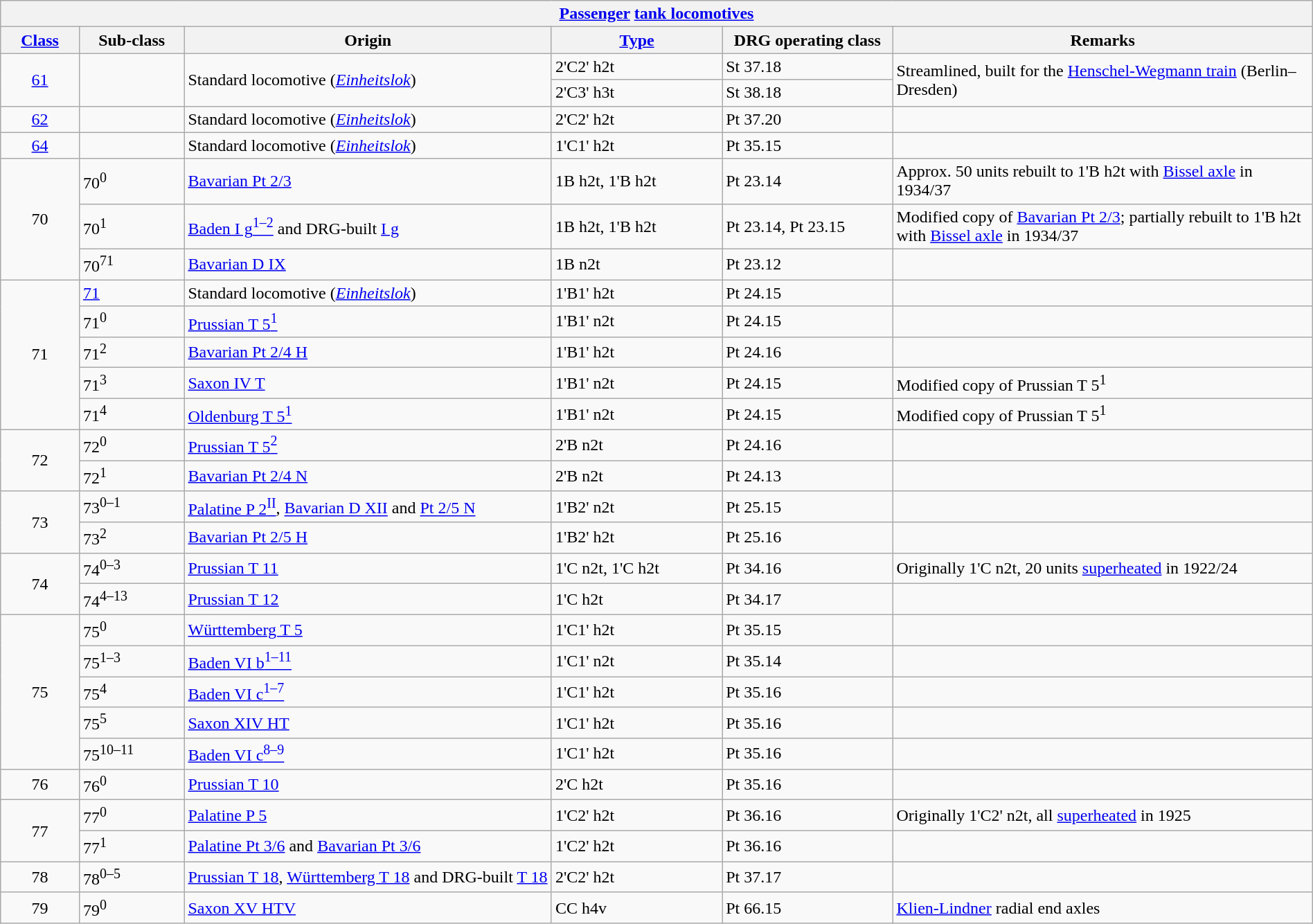<table class="wikitable" width="100%">
<tr>
<th colspan="6"><a href='#'>Passenger</a> <a href='#'>tank locomotives</a></th>
</tr>
<tr>
<th width="6%"><a href='#'>Class</a></th>
<th width="8%">Sub-class</th>
<th width="28%">Origin</th>
<th width="13%"><a href='#'>Type</a></th>
<th width="13%">DRG operating class</th>
<th width="32%">Remarks</th>
</tr>
<tr>
<td align="center" rowspan="2"><a href='#'>61</a></td>
<td rowspan="2"></td>
<td rowspan="2">Standard locomotive (<a href='#'><em>Einheitslok</em></a>)</td>
<td>2'C2' h2t</td>
<td>St 37.18</td>
<td rowspan="2">Streamlined, built for the <a href='#'>Henschel-Wegmann train</a> (Berlin–Dresden)</td>
</tr>
<tr>
<td>2'C3' h3t</td>
<td>St 38.18</td>
</tr>
<tr>
<td align="center"><a href='#'>62</a></td>
<td></td>
<td>Standard locomotive (<a href='#'><em>Einheitslok</em></a>)</td>
<td>2'C2' h2t</td>
<td>Pt 37.20</td>
<td></td>
</tr>
<tr>
<td align="center"><a href='#'>64</a></td>
<td></td>
<td>Standard locomotive (<a href='#'><em>Einheitslok</em></a>)</td>
<td>1'C1' h2t</td>
<td>Pt 35.15</td>
<td></td>
</tr>
<tr>
<td align="center" rowspan="3">70</td>
<td>70<sup>0</sup></td>
<td><a href='#'>Bavarian Pt 2/3</a></td>
<td>1B h2t, 1'B h2t</td>
<td>Pt 23.14</td>
<td>Approx. 50 units rebuilt to 1'B h2t with <a href='#'>Bissel axle</a> in 1934/37</td>
</tr>
<tr>
<td>70<sup>1</sup></td>
<td><a href='#'>Baden I g<sup>1–2</sup></a> and DRG-built <a href='#'>I g</a></td>
<td>1B h2t, 1'B h2t</td>
<td>Pt 23.14, Pt 23.15</td>
<td>Modified copy of <a href='#'>Bavarian Pt 2/3</a>; partially rebuilt to 1'B h2t with <a href='#'>Bissel axle</a> in 1934/37</td>
</tr>
<tr>
<td>70<sup>71</sup></td>
<td><a href='#'>Bavarian D IX</a></td>
<td>1B n2t</td>
<td>Pt 23.12</td>
<td></td>
</tr>
<tr>
<td align="center" rowspan="5">71</td>
<td><a href='#'>71</a></td>
<td>Standard locomotive (<a href='#'><em>Einheitslok</em></a>)</td>
<td>1'B1' h2t</td>
<td>Pt 24.15</td>
<td></td>
</tr>
<tr>
<td>71<sup>0</sup></td>
<td><a href='#'>Prussian T 5<sup>1</sup></a></td>
<td>1'B1' n2t</td>
<td>Pt 24.15</td>
<td></td>
</tr>
<tr>
<td>71<sup>2</sup></td>
<td><a href='#'>Bavarian Pt 2/4 H</a></td>
<td>1'B1' h2t</td>
<td>Pt 24.16</td>
<td></td>
</tr>
<tr>
<td>71<sup>3</sup></td>
<td><a href='#'>Saxon IV T</a></td>
<td>1'B1' n2t</td>
<td>Pt 24.15</td>
<td>Modified copy of Prussian T 5<sup>1</sup></td>
</tr>
<tr>
<td>71<sup>4</sup></td>
<td><a href='#'>Oldenburg T 5<sup>1</sup></a></td>
<td>1'B1' n2t</td>
<td>Pt 24.15</td>
<td>Modified copy of Prussian T 5<sup>1</sup></td>
</tr>
<tr>
<td align="center" rowspan="2">72</td>
<td>72<sup>0</sup></td>
<td><a href='#'>Prussian T 5<sup>2</sup></a></td>
<td>2'B n2t</td>
<td>Pt 24.16</td>
<td></td>
</tr>
<tr>
<td>72<sup>1</sup></td>
<td><a href='#'>Bavarian Pt 2/4 N</a></td>
<td>2'B n2t</td>
<td>Pt 24.13</td>
<td></td>
</tr>
<tr>
<td align="center" rowspan="2">73</td>
<td>73<sup>0–1</sup></td>
<td><a href='#'>Palatine P 2<sup>II</sup></a>, <a href='#'>Bavarian D XII</a> and <a href='#'>Pt 2/5 N</a></td>
<td>1'B2' n2t</td>
<td>Pt 25.15</td>
<td></td>
</tr>
<tr>
<td>73<sup>2</sup></td>
<td><a href='#'>Bavarian Pt 2/5 H</a></td>
<td>1'B2' h2t</td>
<td>Pt 25.16</td>
<td></td>
</tr>
<tr>
<td align="center" rowspan="2">74</td>
<td>74<sup>0–3</sup></td>
<td><a href='#'>Prussian T 11</a></td>
<td>1'C n2t, 1'C h2t</td>
<td>Pt 34.16</td>
<td>Originally 1'C n2t, 20 units <a href='#'>superheated</a> in 1922/24</td>
</tr>
<tr>
<td>74<sup>4–13</sup></td>
<td><a href='#'>Prussian T 12</a></td>
<td>1'C h2t</td>
<td>Pt 34.17</td>
<td></td>
</tr>
<tr>
<td align="center" rowspan="5">75</td>
<td>75<sup>0</sup></td>
<td><a href='#'>Württemberg T 5</a></td>
<td>1'C1' h2t</td>
<td>Pt 35.15</td>
<td></td>
</tr>
<tr>
<td>75<sup>1–3</sup></td>
<td><a href='#'>Baden VI b<sup>1–11</sup></a></td>
<td>1'C1' n2t</td>
<td>Pt 35.14</td>
<td></td>
</tr>
<tr>
<td>75<sup>4</sup></td>
<td><a href='#'>Baden VI c<sup>1–7</sup></a></td>
<td>1'C1' h2t</td>
<td>Pt 35.16</td>
<td></td>
</tr>
<tr>
<td>75<sup>5</sup></td>
<td><a href='#'>Saxon XIV HT</a></td>
<td>1'C1' h2t</td>
<td>Pt 35.16</td>
<td></td>
</tr>
<tr>
<td>75<sup>10–11</sup></td>
<td><a href='#'>Baden VI c<sup>8–9</sup></a></td>
<td>1'C1' h2t</td>
<td>Pt 35.16</td>
<td></td>
</tr>
<tr>
<td align="center">76</td>
<td>76<sup>0</sup></td>
<td><a href='#'>Prussian T 10</a></td>
<td>2'C h2t</td>
<td>Pt 35.16</td>
<td></td>
</tr>
<tr>
<td align="center" rowspan="2">77</td>
<td>77<sup>0</sup></td>
<td><a href='#'>Palatine P 5</a></td>
<td>1'C2' h2t</td>
<td>Pt 36.16</td>
<td>Originally 1'C2' n2t, all <a href='#'>superheated</a> in 1925</td>
</tr>
<tr>
<td>77<sup>1</sup></td>
<td><a href='#'>Palatine Pt 3/6</a> and <a href='#'>Bavarian Pt 3/6</a></td>
<td>1'C2' h2t</td>
<td>Pt 36.16</td>
<td></td>
</tr>
<tr>
<td align="center">78</td>
<td>78<sup>0–5</sup></td>
<td><a href='#'>Prussian T 18</a>, <a href='#'>Württemberg T 18</a> and DRG-built <a href='#'>T 18</a></td>
<td>2'C2' h2t</td>
<td>Pt 37.17</td>
<td></td>
</tr>
<tr>
<td align="center">79</td>
<td>79<sup>0</sup></td>
<td><a href='#'>Saxon XV HTV</a></td>
<td>CC h4v</td>
<td>Pt 66.15</td>
<td><a href='#'>Klien-Lindner</a> radial end axles</td>
</tr>
</table>
